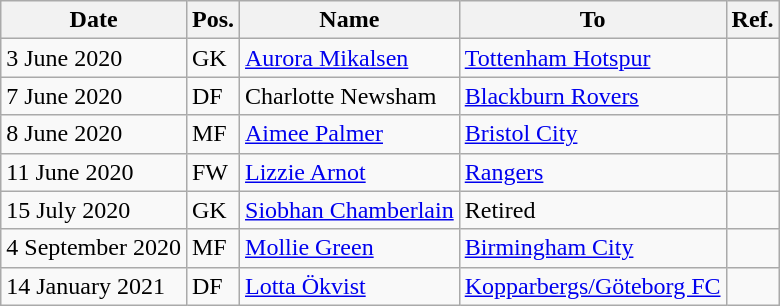<table class="wikitable">
<tr>
<th>Date</th>
<th>Pos.</th>
<th>Name</th>
<th>To</th>
<th>Ref.</th>
</tr>
<tr>
<td>3 June 2020</td>
<td>GK</td>
<td> <a href='#'>Aurora Mikalsen</a></td>
<td> <a href='#'>Tottenham Hotspur</a></td>
<td></td>
</tr>
<tr>
<td>7 June 2020</td>
<td>DF</td>
<td> Charlotte Newsham</td>
<td> <a href='#'>Blackburn Rovers</a></td>
<td></td>
</tr>
<tr>
<td>8 June 2020</td>
<td>MF</td>
<td> <a href='#'>Aimee Palmer</a></td>
<td> <a href='#'>Bristol City</a></td>
<td></td>
</tr>
<tr>
<td>11 June 2020</td>
<td>FW</td>
<td> <a href='#'>Lizzie Arnot</a></td>
<td> <a href='#'>Rangers</a></td>
<td></td>
</tr>
<tr>
<td>15 July 2020</td>
<td>GK</td>
<td> <a href='#'>Siobhan Chamberlain</a></td>
<td>Retired</td>
<td></td>
</tr>
<tr>
<td>4 September 2020</td>
<td>MF</td>
<td> <a href='#'>Mollie Green</a></td>
<td> <a href='#'>Birmingham City</a></td>
<td></td>
</tr>
<tr>
<td>14 January 2021</td>
<td>DF</td>
<td> <a href='#'>Lotta Ökvist</a></td>
<td> <a href='#'>Kopparbergs/Göteborg FC</a></td>
<td></td>
</tr>
</table>
